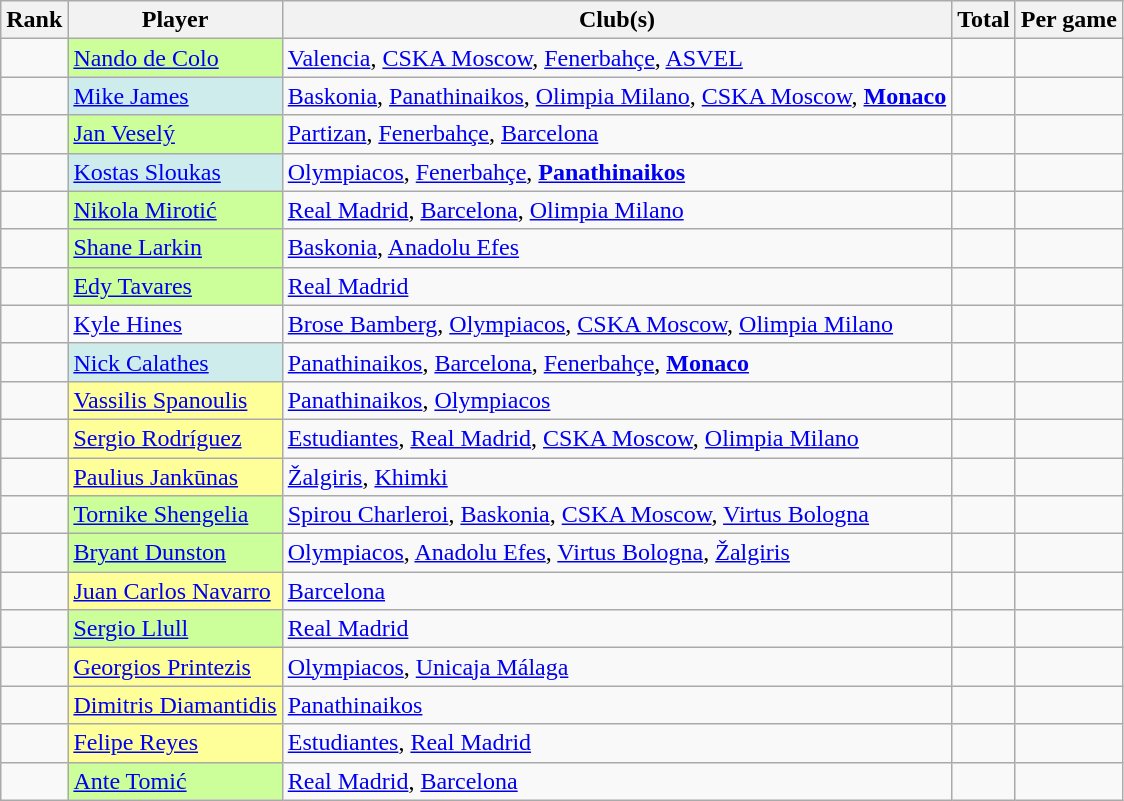<table class="wikitable sortable">
<tr>
<th>Rank</th>
<th>Player</th>
<th>Club(s)</th>
<th>Total</th>
<th>Per game</th>
</tr>
<tr>
<td></td>
<td bgcolor="#CCFF99"> <a href='#'>Nando de Colo</a></td>
<td><a href='#'>Valencia</a>, <a href='#'>CSKA Moscow</a>, <a href='#'>Fenerbahçe</a>, <a href='#'>ASVEL</a></td>
<td></td>
<td style="text-align:center;"></td>
</tr>
<tr>
<td></td>
<td bgcolor="#CFECEC"> <a href='#'>Mike James</a></td>
<td><a href='#'>Baskonia</a>, <a href='#'>Panathinaikos</a>, <a href='#'>Olimpia Milano</a>, <a href='#'>CSKA Moscow</a>, <strong><a href='#'>Monaco</a></strong></td>
<td></td>
<td style="text-align:center;"></td>
</tr>
<tr>
<td></td>
<td bgcolor="#CCFF99"> <a href='#'>Jan Veselý</a></td>
<td><a href='#'>Partizan</a>, <a href='#'>Fenerbahçe</a>, <a href='#'>Barcelona</a></td>
<td></td>
<td style="text-align:center;"></td>
</tr>
<tr>
<td></td>
<td bgcolor="#CFECEC"> <a href='#'>Kostas Sloukas</a></td>
<td><a href='#'>Olympiacos</a>, <a href='#'>Fenerbahçe</a>, <strong><a href='#'>Panathinaikos</a></strong></td>
<td></td>
<td style="text-align:center;"></td>
</tr>
<tr>
<td></td>
<td bgcolor="#CCFF99">  <a href='#'>Nikola Mirotić</a></td>
<td><a href='#'>Real Madrid</a>, <a href='#'>Barcelona</a>, <a href='#'>Olimpia Milano</a></td>
<td></td>
<td style="text-align:center;"></td>
</tr>
<tr>
<td></td>
<td bgcolor="#CCFF99">  <a href='#'>Shane Larkin</a></td>
<td><a href='#'>Baskonia</a>, <a href='#'>Anadolu Efes</a></td>
<td></td>
<td style="text-align:center;"></td>
</tr>
<tr>
<td></td>
<td bgcolor="#CCFF99"> <a href='#'>Edy Tavares</a></td>
<td><a href='#'>Real Madrid</a></td>
<td></td>
<td style="text-align:center;"></td>
</tr>
<tr>
<td></td>
<td> <a href='#'>Kyle Hines</a></td>
<td><a href='#'>Brose Bamberg</a>, <a href='#'>Olympiacos</a>, <a href='#'>CSKA Moscow</a>, <a href='#'>Olimpia Milano</a></td>
<td></td>
<td></td>
</tr>
<tr>
<td></td>
<td bgcolor="#CFECEC">  <a href='#'>Nick Calathes</a></td>
<td><a href='#'>Panathinaikos</a>, <a href='#'>Barcelona</a>, <a href='#'>Fenerbahçe</a>, <strong><a href='#'>Monaco</a></strong></td>
<td></td>
<td style="text-align:center;"></td>
</tr>
<tr>
<td></td>
<td bgcolor="#FFFF99"> <a href='#'>Vassilis Spanoulis</a></td>
<td><a href='#'>Panathinaikos</a>, <a href='#'>Olympiacos</a></td>
<td></td>
<td></td>
</tr>
<tr>
<td></td>
<td bgcolor="#FFFF99"> <a href='#'>Sergio Rodríguez</a></td>
<td><a href='#'>Estudiantes</a>, <a href='#'>Real Madrid</a>, <a href='#'>CSKA Moscow</a>, <a href='#'>Olimpia Milano</a></td>
<td></td>
<td></td>
</tr>
<tr>
<td></td>
<td bgcolor="#FFFF99"> <a href='#'>Paulius Jankūnas</a></td>
<td><a href='#'>Žalgiris</a>, <a href='#'>Khimki</a></td>
<td></td>
<td></td>
</tr>
<tr>
<td></td>
<td bgcolor="#CCFF99"> <a href='#'>Tornike Shengelia</a></td>
<td><a href='#'>Spirou Charleroi</a>, <a href='#'>Baskonia</a>, <a href='#'>CSKA Moscow</a>, <a href='#'>Virtus Bologna</a></td>
<td></td>
<td style="text-align:center;"></td>
</tr>
<tr>
<td></td>
<td bgcolor="#CCFF99">  <a href='#'>Bryant Dunston</a></td>
<td><a href='#'>Olympiacos</a>, <a href='#'>Anadolu Efes</a>, <a href='#'>Virtus Bologna</a>, <a href='#'>Žalgiris</a></td>
<td></td>
<td style="text-align:center;"></td>
</tr>
<tr>
<td></td>
<td bgcolor="#FFFF99"> <a href='#'>Juan Carlos Navarro</a></td>
<td><a href='#'>Barcelona</a></td>
<td></td>
<td></td>
</tr>
<tr>
<td></td>
<td bgcolor="#CCFF99"> <a href='#'>Sergio Llull</a></td>
<td><a href='#'>Real Madrid</a></td>
<td></td>
<td style="text-align:center;"></td>
</tr>
<tr>
<td></td>
<td bgcolor="#FFFF99"> <a href='#'>Georgios Printezis</a></td>
<td><a href='#'>Olympiacos</a>, <a href='#'>Unicaja Málaga</a></td>
<td></td>
<td></td>
</tr>
<tr>
<td></td>
<td bgcolor="#FFFF99"> <a href='#'>Dimitris Diamantidis</a></td>
<td><a href='#'>Panathinaikos</a></td>
<td></td>
<td></td>
</tr>
<tr>
<td></td>
<td bgcolor="#FFFF99"> <a href='#'>Felipe Reyes</a></td>
<td><a href='#'>Estudiantes</a>, <a href='#'>Real Madrid</a></td>
<td></td>
<td></td>
</tr>
<tr>
<td></td>
<td bgcolor="#CCFF99"> <a href='#'>Ante Tomić</a></td>
<td><a href='#'>Real Madrid</a>, <a href='#'>Barcelona</a></td>
<td></td>
<td></td>
</tr>
</table>
